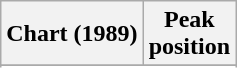<table class="wikitable sortable">
<tr>
<th align="left">Chart (1989)</th>
<th align="center">Peak<br>position</th>
</tr>
<tr>
</tr>
<tr>
</tr>
</table>
